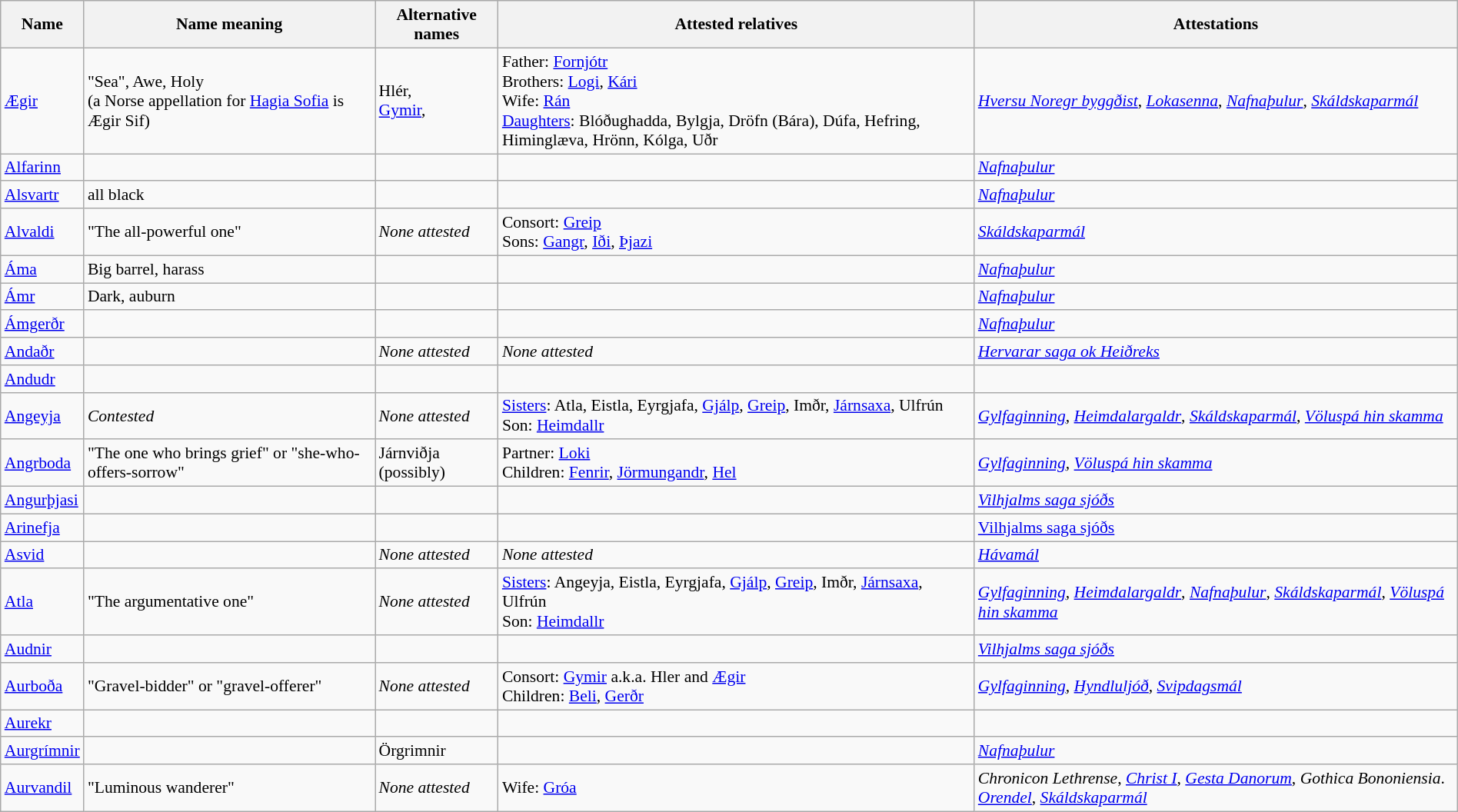<table class="wikitable sortable" style="font-size: 90%; width: 100%">
<tr>
<th>Name</th>
<th>Name meaning</th>
<th>Alternative names</th>
<th>Attested relatives</th>
<th>Attestations</th>
</tr>
<tr>
<td><a href='#'>Ægir</a></td>
<td>"Sea", Awe, Holy<br>(a Norse appellation for <a href='#'>Hagia Sofia</a> is Ægir Sif)</td>
<td>Hlér,  <br><a href='#'>Gymir</a>,<br></td>
<td>Father: <a href='#'>Fornjótr</a> <br> Brothers: <a href='#'>Logi</a>, <a href='#'>Kári</a> <br> Wife: <a href='#'>Rán</a> <br> <a href='#'>Daughters</a>: Blóðughadda, Bylgja, Dröfn (Bára), Dúfa, Hefring, Himinglæva, Hrönn, Kólga, Uðr</td>
<td><em><a href='#'>Hversu Noregr byggðist</a></em>, <em><a href='#'>Lokasenna</a></em>, <em><a href='#'>Nafnaþulur</a></em>, <em><a href='#'>Skáldskaparmál</a></em></td>
</tr>
<tr>
<td><a href='#'>Alfarinn</a></td>
<td></td>
<td></td>
<td></td>
<td><em><a href='#'>Nafnaþulur</a></em></td>
</tr>
<tr>
<td><a href='#'>Alsvartr</a></td>
<td>all black</td>
<td></td>
<td></td>
<td><em><a href='#'>Nafnaþulur</a></em></td>
</tr>
<tr>
<td><a href='#'>Alvaldi</a></td>
<td>"The all-powerful one"</td>
<td><em>None attested</em></td>
<td>Consort: <a href='#'>Greip</a> <br> Sons: <a href='#'>Gangr</a>, <a href='#'>Iði</a>, <a href='#'>Þjazi</a></td>
<td><em><a href='#'>Skáldskaparmál</a></em></td>
</tr>
<tr>
<td><a href='#'>Áma</a></td>
<td>Big barrel, harass</td>
<td></td>
<td></td>
<td><em><a href='#'>Nafnaþulur</a></em></td>
</tr>
<tr>
<td><a href='#'>Ámr</a></td>
<td>Dark, auburn</td>
<td></td>
<td></td>
<td><em><a href='#'>Nafnaþulur</a></em></td>
</tr>
<tr>
<td><a href='#'>Ámgerðr</a></td>
<td></td>
<td></td>
<td></td>
<td><em><a href='#'>Nafnaþulur</a></em></td>
</tr>
<tr>
<td><a href='#'>Andaðr</a></td>
<td></td>
<td><em>None attested</em></td>
<td><em>None attested</em></td>
<td><em><a href='#'>Hervarar saga ok Heiðreks</a></em></td>
</tr>
<tr>
<td><a href='#'>Andudr</a></td>
<td></td>
<td></td>
<td></td>
<td></td>
</tr>
<tr>
<td><a href='#'>Angeyja</a></td>
<td><em>Contested</em></td>
<td><em>None attested</em></td>
<td><a href='#'>Sisters</a>: Atla, Eistla, Eyrgjafa, <a href='#'>Gjálp</a>, <a href='#'>Greip</a>, Imðr, <a href='#'>Járnsaxa</a>, Ulfrún <br> Son: <a href='#'>Heimdallr</a></td>
<td><em><a href='#'>Gylfaginning</a></em>, <em><a href='#'>Heimdalargaldr</a></em>, <em><a href='#'>Skáldskaparmál</a></em>, <em><a href='#'>Völuspá hin skamma</a></em></td>
</tr>
<tr>
<td><a href='#'>Angrboda</a></td>
<td>"The one who brings grief" or "she-who-offers-sorrow"</td>
<td>Járnviðja (possibly)</td>
<td>Partner: <a href='#'>Loki</a> <br> Children: <a href='#'>Fenrir</a>, <a href='#'>Jörmungandr</a>, <a href='#'>Hel</a></td>
<td><em><a href='#'>Gylfaginning</a></em>, <em><a href='#'>Völuspá hin skamma</a></em></td>
</tr>
<tr>
<td><a href='#'>Angurþjasi</a></td>
<td></td>
<td></td>
<td></td>
<td><em><a href='#'>Vilhjalms saga sjóðs</a></em></td>
</tr>
<tr>
<td><a href='#'>Arinefja</a></td>
<td></td>
<td></td>
<td></td>
<td><a href='#'>Vilhjalms saga sjóðs</a></td>
</tr>
<tr>
<td><a href='#'>Asvid</a></td>
<td></td>
<td><em>None attested</em></td>
<td><em>None attested</em></td>
<td><em><a href='#'>Hávamál</a></em></td>
</tr>
<tr>
<td><a href='#'>Atla</a></td>
<td>"The argumentative one"</td>
<td><em>None attested</em></td>
<td><a href='#'>Sisters</a>: Angeyja, Eistla, Eyrgjafa, <a href='#'>Gjálp</a>, <a href='#'>Greip</a>, Imðr, <a href='#'>Járnsaxa</a>, Ulfrún <br> Son: <a href='#'>Heimdallr</a></td>
<td><em><a href='#'>Gylfaginning</a></em>, <em><a href='#'>Heimdalargaldr</a></em>, <em><a href='#'>Nafnaþulur</a></em>, <em><a href='#'>Skáldskaparmál</a></em>, <em><a href='#'>Völuspá hin skamma</a></em></td>
</tr>
<tr>
<td><a href='#'>Audnir</a></td>
<td></td>
<td></td>
<td></td>
<td><em><a href='#'>Vilhjalms saga sjóðs</a></em></td>
</tr>
<tr>
<td><a href='#'>Aurboða</a></td>
<td>"Gravel-bidder" or "gravel-offerer"</td>
<td><em>None attested</em></td>
<td>Consort: <a href='#'>Gymir</a> a.k.a. Hler and <a href='#'>Ægir</a><br> Children: <a href='#'>Beli</a>, <a href='#'>Gerðr</a></td>
<td><em><a href='#'>Gylfaginning</a></em>, <em><a href='#'>Hyndluljóð</a></em>, <em><a href='#'>Svipdagsmál</a></em></td>
</tr>
<tr>
<td><a href='#'>Aurekr</a></td>
<td></td>
<td></td>
<td></td>
<td></td>
</tr>
<tr>
<td><a href='#'>Aurgrímnir</a></td>
<td></td>
<td>Örgrimnir</td>
<td></td>
<td><em><a href='#'>Nafnaþulur</a></em></td>
</tr>
<tr>
<td><a href='#'>Aurvandil</a></td>
<td>"Luminous wanderer"</td>
<td><em>None attested</em></td>
<td>Wife: <a href='#'>Gróa</a></td>
<td><em>Chronicon Lethrense</em>, <em><a href='#'>Christ I</a></em>, <em><a href='#'>Gesta Danorum</a></em>, <em>Gothica Bononiensia</em>. <em><a href='#'>Orendel</a></em>, <em><a href='#'>Skáldskaparmál</a></em></td>
</tr>
</table>
